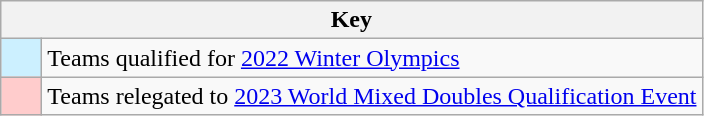<table class="wikitable" style="text-align: center">
<tr>
<th colspan=2>Key</th>
</tr>
<tr>
<td style="background:#ccf0ff; width:20px;"></td>
<td align=left>Teams qualified for <a href='#'>2022 Winter Olympics</a></td>
</tr>
<tr>
<td style="background:#fcc; width:20px;"></td>
<td align=left>Teams relegated to <a href='#'>2023 World Mixed Doubles Qualification Event</a></td>
</tr>
</table>
